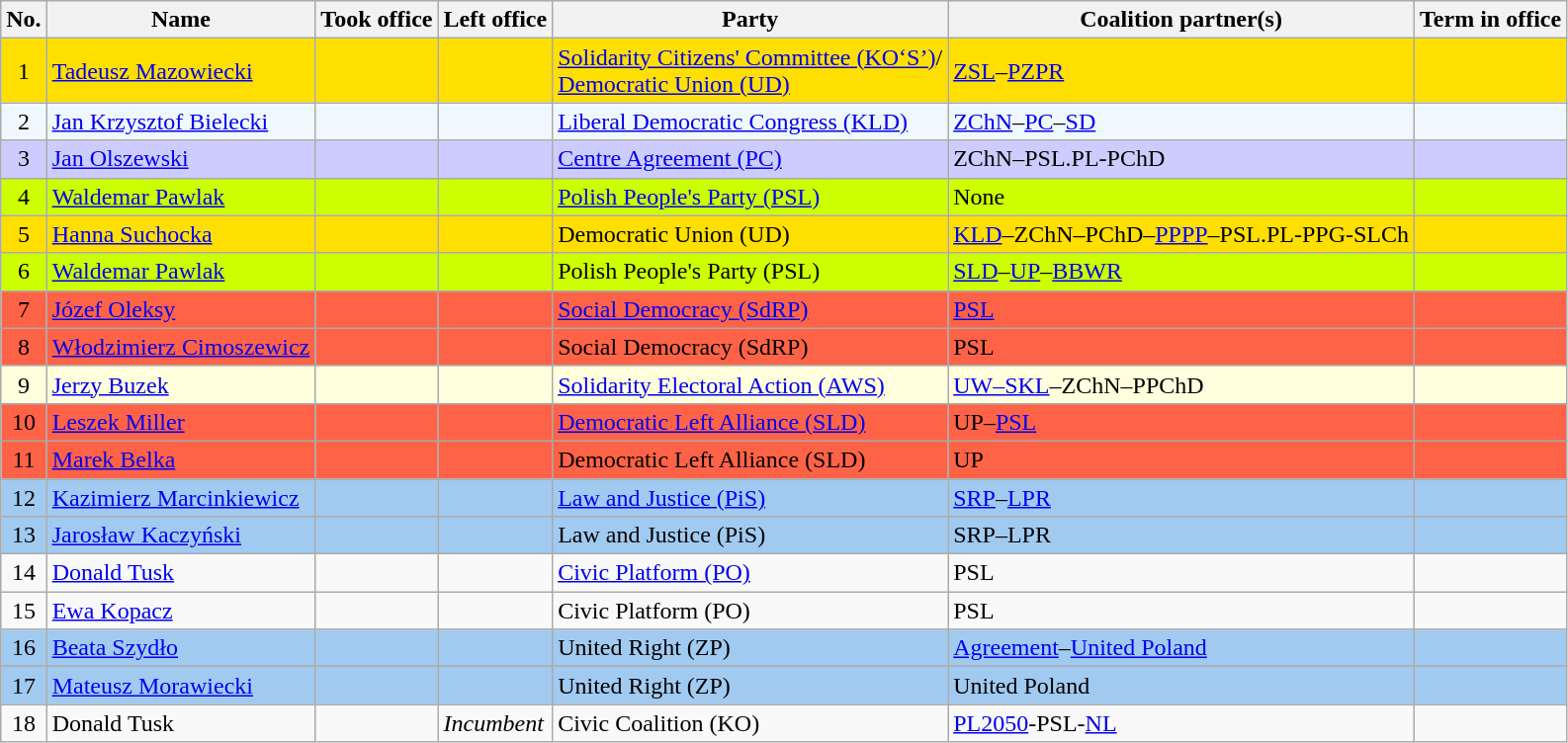<table class="wikitable sortable">
<tr>
<th>No.</th>
<th>Name</th>
<th>Took office</th>
<th>Left office</th>
<th>Party</th>
<th>Coalition partner(s)</th>
<th>Term in office</th>
</tr>
<tr bgcolor=#FFDF00>
<td align=center>1</td>
<td><a href='#'>Tadeusz Mazowiecki</a></td>
<td></td>
<td></td>
<td><a href='#'>Solidarity Citizens' Committee (KO‘S’)</a>/<br><a href='#'>Democratic Union (UD)</a></td>
<td><a href='#'>ZSL</a>–<a href='#'>PZPR</a></td>
<td></td>
</tr>
<tr bgcolor=#F0F8FF>
<td align=center>2</td>
<td><a href='#'>Jan Krzysztof Bielecki</a></td>
<td></td>
<td></td>
<td><a href='#'>Liberal Democratic Congress (KLD)</a></td>
<td><a href='#'>ZChN</a>–<a href='#'>PC</a>–<a href='#'>SD</a></td>
<td></td>
</tr>
<tr bgcolor=#CCCCFF>
<td align=center>3</td>
<td><a href='#'>Jan Olszewski</a></td>
<td></td>
<td></td>
<td><a href='#'>Centre Agreement (PC)</a></td>
<td>ZChN–PSL.PL-PChD</td>
<td></td>
</tr>
<tr bgcolor=#CCFF00>
<td align=center>4</td>
<td><a href='#'>Waldemar Pawlak</a></td>
<td></td>
<td></td>
<td><a href='#'>Polish People's Party (PSL)</a></td>
<td>None</td>
<td></td>
</tr>
<tr bgcolor=#FFDF00>
<td align=center>5</td>
<td><a href='#'>Hanna Suchocka</a></td>
<td></td>
<td></td>
<td>Democratic Union (UD)</td>
<td><a href='#'>KLD</a>–ZChN–PChD–<a href='#'>PPPP</a>–PSL.PL-PPG-SLCh</td>
<td></td>
</tr>
<tr bgcolor=#CCFF00>
<td align=center>6</td>
<td><a href='#'>Waldemar Pawlak</a></td>
<td></td>
<td></td>
<td>Polish People's Party (PSL)</td>
<td><a href='#'>SLD</a>–<a href='#'>UP</a>–<a href='#'>BBWR</a></td>
<td></td>
</tr>
<tr bgcolor=#ff6347>
<td align=center>7</td>
<td><a href='#'>Józef Oleksy</a></td>
<td></td>
<td></td>
<td><a href='#'>Social Democracy (SdRP)</a></td>
<td><a href='#'>PSL</a></td>
<td></td>
</tr>
<tr bgcolor=#ff6347>
<td align=center>8</td>
<td><a href='#'>Włodzimierz Cimoszewicz</a></td>
<td></td>
<td></td>
<td>Social Democracy (SdRP)</td>
<td>PSL</td>
<td></td>
</tr>
<tr bgcolor=#ffffdd>
<td align=center>9</td>
<td><a href='#'>Jerzy Buzek</a></td>
<td></td>
<td></td>
<td><a href='#'>Solidarity Electoral Action (AWS)</a></td>
<td><a href='#'>UW–</a><a href='#'>SKL</a>–ZChN–PPChD</td>
<td></td>
</tr>
<tr bgcolor=#ff6347>
<td align=center>10</td>
<td><a href='#'>Leszek Miller</a></td>
<td></td>
<td></td>
<td><a href='#'>Democratic Left Alliance (SLD)</a></td>
<td>UP–<a href='#'>PSL</a></td>
<td></td>
</tr>
<tr bgcolor=#ff6347>
<td align=center>11</td>
<td><a href='#'>Marek Belka</a></td>
<td></td>
<td></td>
<td>Democratic Left Alliance (SLD)</td>
<td>UP</td>
<td></td>
</tr>
<tr bgcolor=#A1CAF1>
<td align=center>12</td>
<td><a href='#'>Kazimierz Marcinkiewicz</a></td>
<td></td>
<td></td>
<td><a href='#'>Law and Justice (PiS)</a></td>
<td><a href='#'>SRP</a>–<a href='#'>LPR</a></td>
<td></td>
</tr>
<tr bgcolor=#A1CAF1>
<td align=center>13</td>
<td><a href='#'>Jarosław Kaczyński</a></td>
<td></td>
<td></td>
<td>Law and Justice (PiS)</td>
<td>SRP–LPR</td>
<td></td>
</tr>
<tr bgcolor=>
<td align=center>14</td>
<td><a href='#'>Donald Tusk</a></td>
<td></td>
<td></td>
<td><a href='#'>Civic Platform (PO)</a></td>
<td>PSL</td>
<td></td>
</tr>
<tr bgcolor=>
<td align=center>15</td>
<td><a href='#'>Ewa Kopacz</a></td>
<td></td>
<td></td>
<td>Civic Platform (PO)</td>
<td>PSL</td>
<td></td>
</tr>
<tr bgcolor=#A1CAF1>
<td align=center>16</td>
<td><a href='#'>Beata Szydło</a></td>
<td></td>
<td></td>
<td>United Right (ZP)</td>
<td><a href='#'>Agreement</a>–<a href='#'>United Poland</a></td>
<td></td>
</tr>
<tr bgcolor=#A1CAF1>
<td align=center>17</td>
<td><a href='#'>Mateusz Morawiecki</a></td>
<td></td>
<td></td>
<td>United Right (ZP)</td>
<td>United Poland</td>
<td></td>
</tr>
<tr bgcolor=>
<td align=center>18</td>
<td>Donald Tusk</td>
<td></td>
<td><em>Incumbent</em></td>
<td>Civic Coalition (KO)</td>
<td><a href='#'>PL2050</a>-PSL-<a href='#'>NL</a></td>
<td></td>
</tr>
</table>
